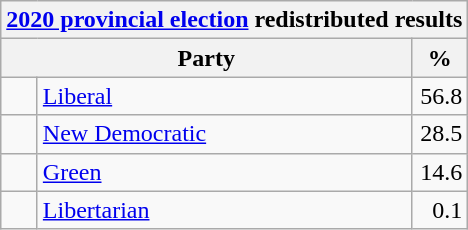<table class="wikitable">
<tr>
<th colspan="4"><a href='#'>2020 provincial election</a> redistributed results</th>
</tr>
<tr>
<th bgcolor="#DDDDFF" width="130px" colspan="2">Party</th>
<th bgcolor="#DDDDFF" width="30px">%</th>
</tr>
<tr>
<td> </td>
<td><a href='#'>Liberal</a></td>
<td align=right>56.8</td>
</tr>
<tr>
<td> </td>
<td><a href='#'>New Democratic</a></td>
<td align=right>28.5</td>
</tr>
<tr>
<td> </td>
<td><a href='#'>Green</a></td>
<td align=right>14.6</td>
</tr>
<tr>
<td> </td>
<td><a href='#'>Libertarian</a></td>
<td align=right>0.1</td>
</tr>
</table>
